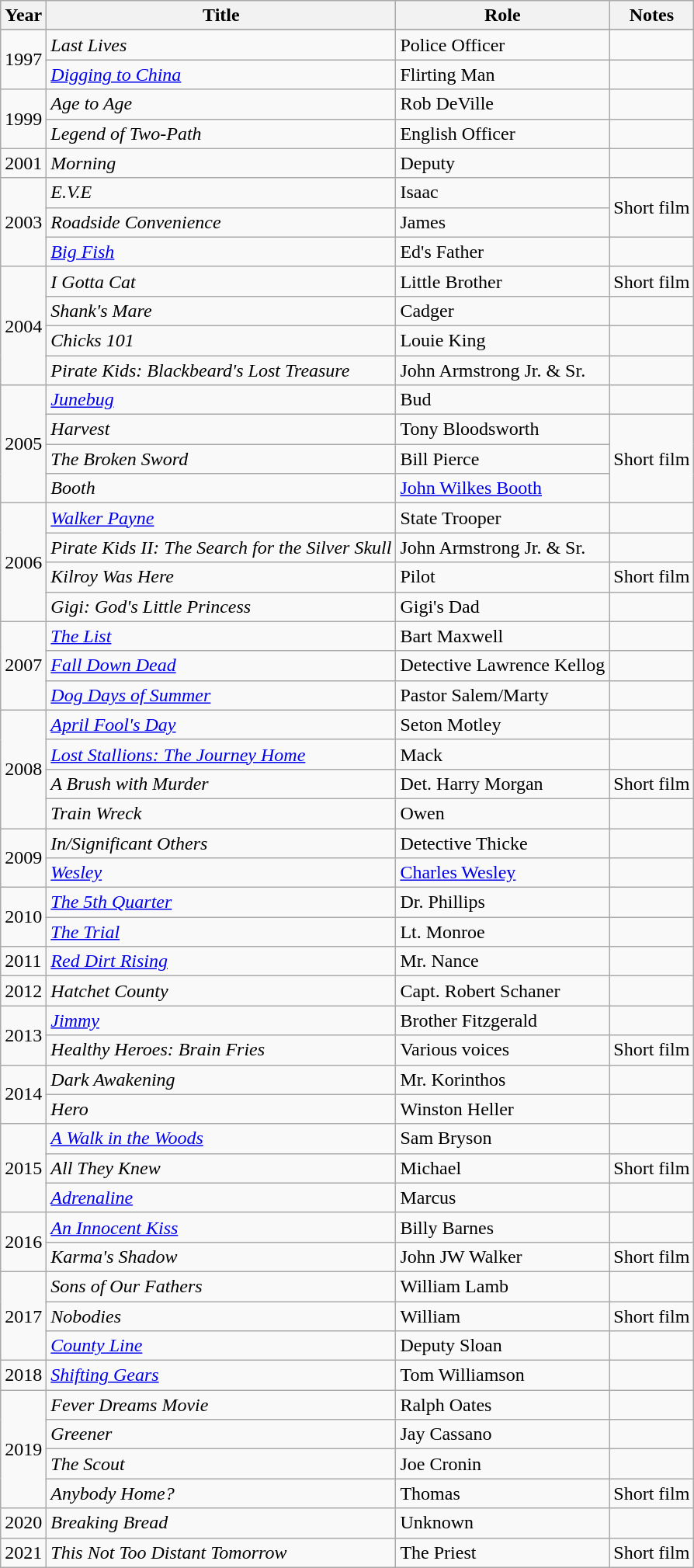<table class="wikitable sortable">
<tr>
<th>Year</th>
<th>Title</th>
<th>Role</th>
<th class="unsortable">Notes</th>
</tr>
<tr>
</tr>
<tr>
<td rowspan="2">1997</td>
<td><em>Last Lives</em></td>
<td>Police Officer</td>
<td></td>
</tr>
<tr>
<td><em><a href='#'>Digging to China</a></em></td>
<td>Flirting Man</td>
<td></td>
</tr>
<tr>
<td rowspan="2">1999</td>
<td><em>Age to Age</em></td>
<td>Rob DeVille</td>
<td></td>
</tr>
<tr>
<td><em>Legend of Two-Path</em></td>
<td>English Officer</td>
<td></td>
</tr>
<tr>
<td>2001</td>
<td><em>Morning</em></td>
<td>Deputy</td>
<td></td>
</tr>
<tr>
<td rowspan="3">2003</td>
<td><em>E.V.E</em></td>
<td>Isaac</td>
<td rowspan="2">Short film</td>
</tr>
<tr>
<td><em>Roadside Convenience</em></td>
<td>James</td>
</tr>
<tr>
<td><em><a href='#'>Big Fish</a></em></td>
<td>Ed's Father</td>
<td></td>
</tr>
<tr>
<td rowspan="4">2004</td>
<td><em>I Gotta Cat</em></td>
<td>Little Brother</td>
<td>Short film</td>
</tr>
<tr>
<td><em>Shank's Mare</em></td>
<td>Cadger</td>
<td></td>
</tr>
<tr>
<td><em>Chicks 101</em></td>
<td>Louie King</td>
<td></td>
</tr>
<tr>
<td><em>Pirate Kids: Blackbeard's Lost Treasure</em></td>
<td>John Armstrong Jr. & Sr.</td>
<td></td>
</tr>
<tr>
<td rowspan="4">2005</td>
<td><em><a href='#'>Junebug</a></em></td>
<td>Bud</td>
<td></td>
</tr>
<tr>
<td><em>Harvest</em></td>
<td>Tony Bloodsworth</td>
<td rowspan="3">Short film</td>
</tr>
<tr>
<td><em>The Broken Sword</em></td>
<td>Bill Pierce</td>
</tr>
<tr>
<td><em>Booth</em></td>
<td><a href='#'>John Wilkes Booth</a></td>
</tr>
<tr>
<td rowspan="4">2006</td>
<td><em><a href='#'>Walker Payne</a></em></td>
<td>State Trooper</td>
<td></td>
</tr>
<tr>
<td><em>Pirate Kids II: The Search for the Silver Skull</em></td>
<td>John Armstrong Jr. & Sr.</td>
<td></td>
</tr>
<tr>
<td><em>Kilroy Was Here</em></td>
<td>Pilot</td>
<td>Short film</td>
</tr>
<tr>
<td><em>Gigi: God's Little Princess</em></td>
<td>Gigi's Dad</td>
<td></td>
</tr>
<tr>
<td rowspan="3">2007</td>
<td><em><a href='#'>The List</a></em></td>
<td>Bart Maxwell</td>
<td></td>
</tr>
<tr>
<td><em><a href='#'>Fall Down Dead</a></em></td>
<td>Detective Lawrence Kellog</td>
<td></td>
</tr>
<tr>
<td><em><a href='#'>Dog Days of Summer</a></em></td>
<td>Pastor Salem/Marty</td>
<td></td>
</tr>
<tr>
<td rowspan="4">2008</td>
<td><em><a href='#'>April Fool's Day</a></em></td>
<td>Seton Motley</td>
<td></td>
</tr>
<tr>
<td><em><a href='#'>Lost Stallions: The Journey Home</a></em></td>
<td>Mack</td>
<td></td>
</tr>
<tr>
<td><em>A Brush with Murder</em></td>
<td>Det. Harry Morgan</td>
<td>Short film</td>
</tr>
<tr>
<td><em>Train Wreck</em></td>
<td>Owen</td>
<td></td>
</tr>
<tr>
<td rowspan="2">2009</td>
<td><em>In/Significant Others</em></td>
<td>Detective Thicke</td>
<td></td>
</tr>
<tr>
<td><em><a href='#'>Wesley</a></em></td>
<td><a href='#'>Charles Wesley</a></td>
<td></td>
</tr>
<tr>
<td rowspan="2">2010</td>
<td><em><a href='#'>The 5th Quarter</a></em></td>
<td>Dr. Phillips</td>
<td></td>
</tr>
<tr>
<td><em><a href='#'>The Trial</a></em></td>
<td>Lt. Monroe</td>
<td></td>
</tr>
<tr>
<td>2011</td>
<td><em><a href='#'>Red Dirt Rising</a></em></td>
<td>Mr. Nance</td>
<td></td>
</tr>
<tr>
<td>2012</td>
<td><em>Hatchet County</em></td>
<td>Capt. Robert Schaner</td>
<td></td>
</tr>
<tr>
<td rowspan="2">2013</td>
<td><em><a href='#'>Jimmy</a></em></td>
<td>Brother Fitzgerald</td>
<td></td>
</tr>
<tr>
<td><em>Healthy Heroes: Brain Fries</em></td>
<td>Various voices</td>
<td>Short film</td>
</tr>
<tr>
<td rowspan="2">2014</td>
<td><em>Dark Awakening</em></td>
<td>Mr. Korinthos</td>
<td></td>
</tr>
<tr>
<td><em>Hero</em></td>
<td>Winston Heller</td>
<td></td>
</tr>
<tr>
<td rowspan="3">2015</td>
<td><em><a href='#'>A Walk in the Woods</a></em></td>
<td>Sam Bryson</td>
<td></td>
</tr>
<tr>
<td><em>All They Knew</em></td>
<td>Michael</td>
<td>Short film</td>
</tr>
<tr>
<td><em><a href='#'>Adrenaline</a></em></td>
<td>Marcus</td>
<td></td>
</tr>
<tr>
<td rowspan="2">2016</td>
<td><em><a href='#'>An Innocent Kiss</a></em></td>
<td>Billy Barnes</td>
<td></td>
</tr>
<tr>
<td><em>Karma's Shadow</em></td>
<td>John JW Walker</td>
<td>Short film</td>
</tr>
<tr>
<td rowspan="3">2017</td>
<td><em>Sons of Our Fathers</em></td>
<td>William Lamb</td>
<td></td>
</tr>
<tr>
<td><em>Nobodies</em></td>
<td>William</td>
<td>Short film</td>
</tr>
<tr>
<td><em><a href='#'>County Line</a></em></td>
<td>Deputy Sloan</td>
<td></td>
</tr>
<tr>
<td>2018</td>
<td><em><a href='#'>Shifting Gears</a></em></td>
<td>Tom Williamson</td>
<td></td>
</tr>
<tr>
<td rowspan="4">2019</td>
<td><em>Fever Dreams Movie</em></td>
<td>Ralph Oates</td>
<td></td>
</tr>
<tr>
<td><em>Greener</em></td>
<td>Jay Cassano</td>
<td></td>
</tr>
<tr>
<td><em>The Scout</em></td>
<td>Joe Cronin</td>
<td></td>
</tr>
<tr>
<td><em>Anybody Home?</em></td>
<td>Thomas</td>
<td>Short film</td>
</tr>
<tr>
<td>2020</td>
<td><em>Breaking Bread</em></td>
<td>Unknown</td>
</tr>
<tr>
<td>2021</td>
<td><em>This Not Too Distant Tomorrow</em></td>
<td>The Priest</td>
<td>Short film</td>
</tr>
</table>
